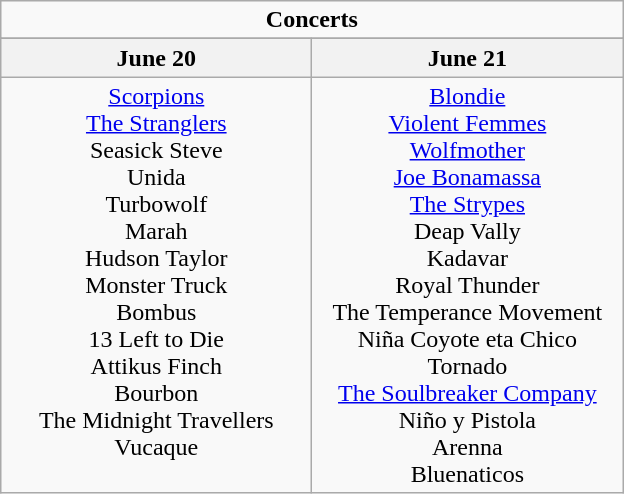<table class="wikitable">
<tr>
<td colspan="2" align="center"><strong>Concerts</strong></td>
</tr>
<tr>
</tr>
<tr>
<th>June 20</th>
<th>June 21</th>
</tr>
<tr>
<td valign="top" align="center" width="200"><a href='#'>Scorpions</a><br><a href='#'>The Stranglers</a><br>Seasick Steve<br>Unida<br>Turbowolf<br>Marah<br>Hudson Taylor<br>Monster Truck<br>Bombus<br>13 Left to Die<br>Attikus Finch<br>Bourbon<br>The Midnight Travellers<br>Vucaque</td>
<td valign="top" align="center" width="200"><a href='#'>Blondie</a><br><a href='#'>Violent Femmes</a><br><a href='#'>Wolfmother</a><br><a href='#'>Joe Bonamassa</a><br><a href='#'>The Strypes</a><br>Deap Vally<br>Kadavar<br>Royal Thunder<br>The Temperance Movement<br>Niña Coyote eta Chico Tornado<br><a href='#'>The Soulbreaker Company</a><br>Niño y Pistola<br>Arenna<br>Bluenaticos</td>
</tr>
</table>
